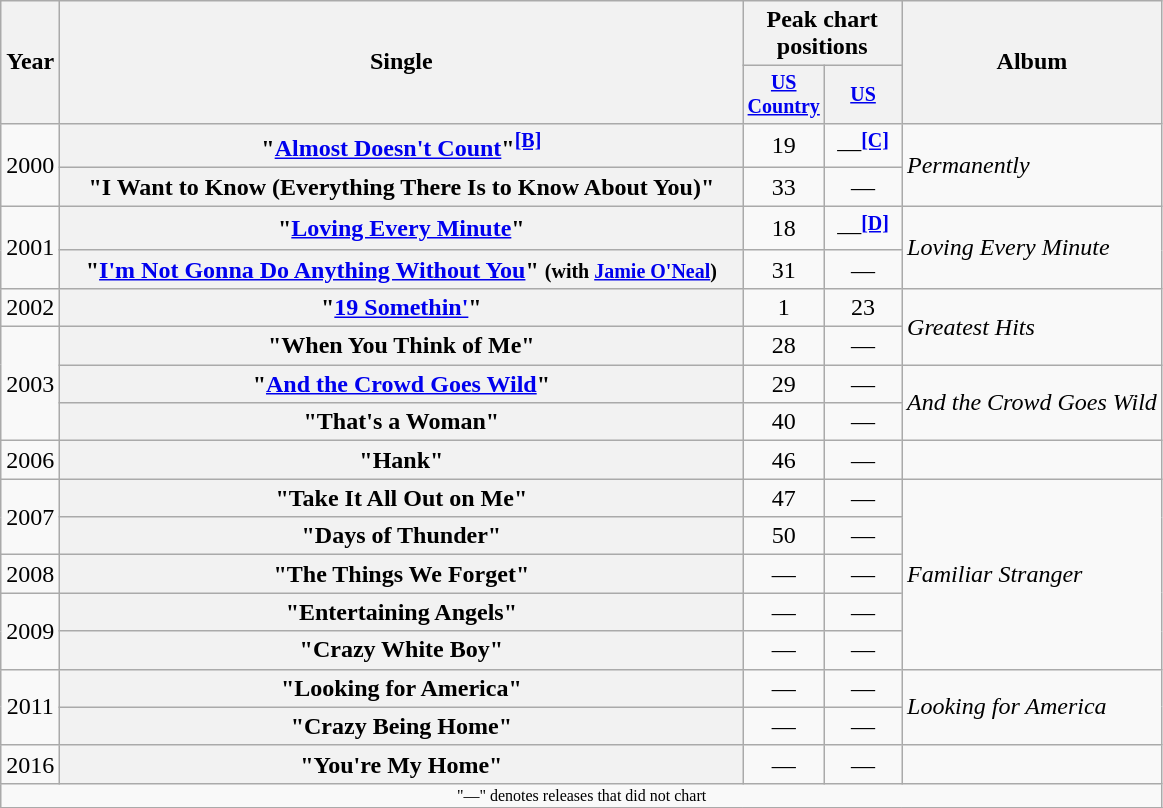<table class="wikitable plainrowheaders" style="text-align:center;">
<tr>
<th rowspan="2">Year</th>
<th rowspan="2" style="width:28em;">Single</th>
<th colspan="2">Peak chart<br>positions</th>
<th rowspan="2">Album</th>
</tr>
<tr style="font-size:smaller;">
<th width="45"><a href='#'>US Country</a><br></th>
<th width="45"><a href='#'>US</a><br></th>
</tr>
<tr>
<td rowspan="2">2000</td>
<th scope="row">"<a href='#'>Almost Doesn't Count</a>"<sup><span></span><a href='#'><strong>[B]</strong></a></sup></th>
<td>19</td>
<td>—<sup><span></span><a href='#'><strong>[C]</strong></a></sup></td>
<td align="left" rowspan="2"><em>Permanently</em></td>
</tr>
<tr>
<th scope="row">"I Want to Know (Everything There Is to Know About You)"</th>
<td>33</td>
<td>—</td>
</tr>
<tr>
<td rowspan="2">2001</td>
<th scope="row">"<a href='#'>Loving Every Minute</a>"</th>
<td>18</td>
<td>—<sup><span></span><a href='#'><strong>[D]</strong></a></sup></td>
<td align="left" rowspan="2"><em>Loving Every Minute</em></td>
</tr>
<tr>
<th scope="row">"<a href='#'>I'm Not Gonna Do Anything Without You</a>" <small>(with <a href='#'>Jamie O'Neal</a>)</small></th>
<td>31</td>
<td>—</td>
</tr>
<tr>
<td>2002</td>
<th scope="row">"<a href='#'>19 Somethin'</a>"</th>
<td>1</td>
<td>23</td>
<td align="left" rowspan="2"><em>Greatest Hits</em></td>
</tr>
<tr>
<td rowspan="3">2003</td>
<th scope="row">"When You Think of Me"</th>
<td>28</td>
<td>—</td>
</tr>
<tr>
<th scope="row">"<a href='#'>And the Crowd Goes Wild</a>"</th>
<td>29</td>
<td>—</td>
<td align="left" rowspan="2"><em>And the Crowd Goes Wild</em></td>
</tr>
<tr>
<th scope="row">"That's a Woman"</th>
<td>40</td>
<td>—</td>
</tr>
<tr>
<td>2006</td>
<th scope="row">"Hank"</th>
<td>46</td>
<td>—</td>
<td></td>
</tr>
<tr>
<td rowspan="2">2007</td>
<th scope="row">"Take It All Out on Me"</th>
<td>47</td>
<td>—</td>
<td align="left" rowspan="5"><em>Familiar Stranger</em></td>
</tr>
<tr>
<th scope="row">"Days of Thunder"</th>
<td>50</td>
<td>—</td>
</tr>
<tr>
<td>2008</td>
<th scope="row">"The Things We Forget"</th>
<td>—</td>
<td>—</td>
</tr>
<tr>
<td rowspan="2">2009</td>
<th scope="row">"Entertaining Angels"</th>
<td>—</td>
<td>—</td>
</tr>
<tr>
<th scope="row">"Crazy White Boy"</th>
<td>—</td>
<td>—</td>
</tr>
<tr>
<td rowspan="2">2011</td>
<th scope="row">"Looking for America"</th>
<td>—</td>
<td>—</td>
<td align="left" rowspan="2"><em>Looking for America</em></td>
</tr>
<tr>
<th scope="row">"Crazy Being Home"</th>
<td>—</td>
<td>—</td>
</tr>
<tr>
<td>2016</td>
<th scope="row">"You're My Home" </th>
<td>—</td>
<td>—</td>
<td></td>
</tr>
<tr>
<td colspan="5" style="font-size:8pt">"—" denotes releases that did not chart</td>
</tr>
<tr>
</tr>
</table>
